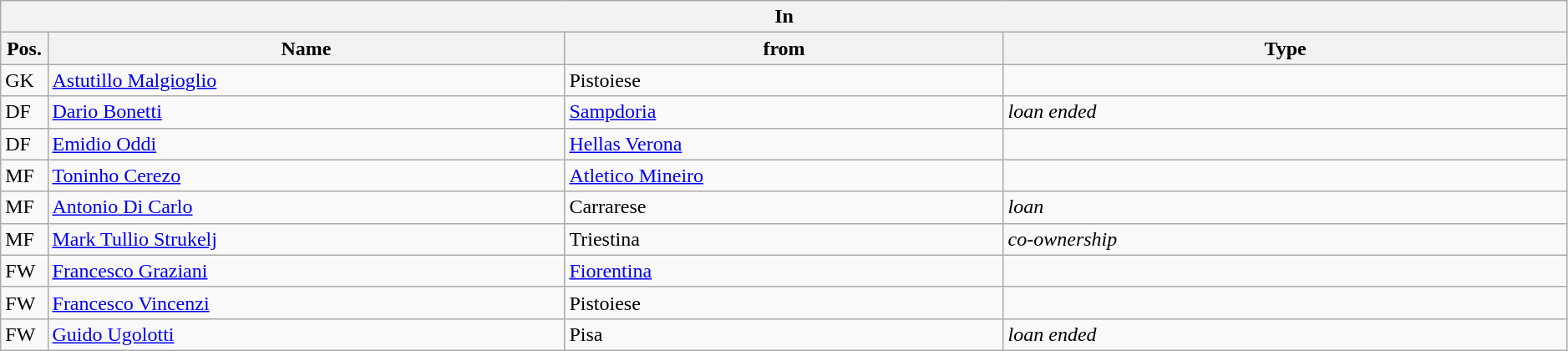<table class="wikitable" style="font-size:100%;width:99%;">
<tr>
<th colspan="4">In</th>
</tr>
<tr>
<th width=3%>Pos.</th>
<th width=33%>Name</th>
<th width=28%>from</th>
<th width=36%>Type</th>
</tr>
<tr>
<td>GK</td>
<td><a href='#'>Astutillo Malgioglio</a></td>
<td>Pistoiese</td>
<td></td>
</tr>
<tr>
<td>DF</td>
<td><a href='#'>Dario Bonetti</a></td>
<td><a href='#'>Sampdoria</a></td>
<td><em>loan ended</em></td>
</tr>
<tr>
<td>DF</td>
<td><a href='#'>Emidio Oddi</a></td>
<td><a href='#'>Hellas Verona</a></td>
<td></td>
</tr>
<tr>
<td>MF</td>
<td><a href='#'>Toninho Cerezo</a></td>
<td><a href='#'>Atletico Mineiro</a></td>
<td></td>
</tr>
<tr>
<td>MF</td>
<td><a href='#'>Antonio Di Carlo</a></td>
<td>Carrarese</td>
<td><em>loan</em></td>
</tr>
<tr>
<td>MF</td>
<td><a href='#'>Mark Tullio Strukelj</a></td>
<td>Triestina</td>
<td><em>co-ownership</em></td>
</tr>
<tr>
<td>FW</td>
<td><a href='#'>Francesco Graziani</a></td>
<td><a href='#'>Fiorentina</a></td>
<td></td>
</tr>
<tr>
<td>FW</td>
<td><a href='#'>Francesco Vincenzi</a></td>
<td>Pistoiese</td>
<td></td>
</tr>
<tr>
<td>FW</td>
<td><a href='#'>Guido Ugolotti</a></td>
<td>Pisa</td>
<td><em>loan ended</em></td>
</tr>
</table>
